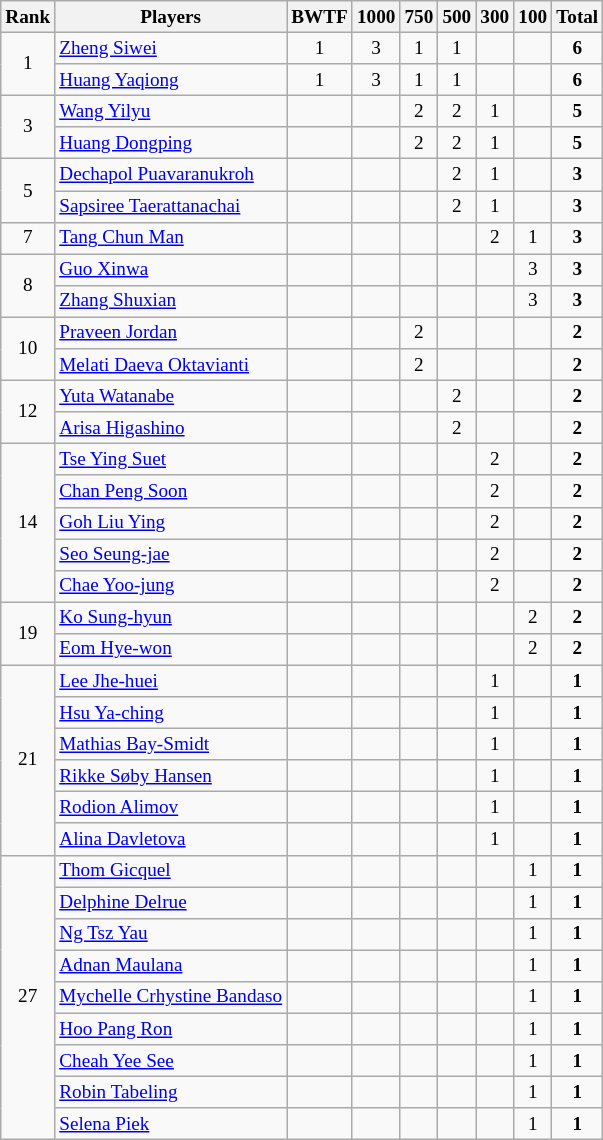<table class="wikitable" style="font-size:80%; text-align:center">
<tr>
<th>Rank</th>
<th>Players</th>
<th>BWTF</th>
<th>1000</th>
<th>750</th>
<th>500</th>
<th>300</th>
<th>100</th>
<th>Total</th>
</tr>
<tr>
<td rowspan="2">1</td>
<td style="text-align:left;"> <a href='#'>Zheng Siwei</a></td>
<td>1</td>
<td>3</td>
<td>1</td>
<td>1</td>
<td></td>
<td></td>
<td><strong>6</strong></td>
</tr>
<tr>
<td style="text-align:left;"> <a href='#'>Huang Yaqiong</a></td>
<td>1</td>
<td>3</td>
<td>1</td>
<td>1</td>
<td></td>
<td></td>
<td><strong>6</strong></td>
</tr>
<tr>
<td rowspan="2">3</td>
<td style="text-align:left;"> <a href='#'>Wang Yilyu</a></td>
<td></td>
<td></td>
<td>2</td>
<td>2</td>
<td>1</td>
<td></td>
<td><strong>5</strong></td>
</tr>
<tr>
<td style="text-align:left;"> <a href='#'>Huang Dongping</a></td>
<td></td>
<td></td>
<td>2</td>
<td>2</td>
<td>1</td>
<td></td>
<td><strong>5</strong></td>
</tr>
<tr>
<td rowspan="2">5</td>
<td style="text-align:left;"> <a href='#'>Dechapol Puavaranukroh</a></td>
<td></td>
<td></td>
<td></td>
<td>2</td>
<td>1</td>
<td></td>
<td><strong>3</strong></td>
</tr>
<tr>
<td style="text-align:left;"> <a href='#'>Sapsiree Taerattanachai</a></td>
<td></td>
<td></td>
<td></td>
<td>2</td>
<td>1</td>
<td></td>
<td><strong>3</strong></td>
</tr>
<tr>
<td>7</td>
<td style="text-align:left;"> <a href='#'>Tang Chun Man</a></td>
<td></td>
<td></td>
<td></td>
<td></td>
<td>2</td>
<td>1</td>
<td><strong>3</strong></td>
</tr>
<tr>
<td rowspan="2">8</td>
<td style="text-align:left;"> <a href='#'>Guo Xinwa</a></td>
<td></td>
<td></td>
<td></td>
<td></td>
<td></td>
<td>3</td>
<td><strong>3</strong></td>
</tr>
<tr>
<td style="text-align:left;"> <a href='#'>Zhang Shuxian</a></td>
<td></td>
<td></td>
<td></td>
<td></td>
<td></td>
<td>3</td>
<td><strong>3</strong></td>
</tr>
<tr>
<td rowspan="2">10</td>
<td style="text-align:left;"> <a href='#'>Praveen Jordan</a></td>
<td></td>
<td></td>
<td>2</td>
<td></td>
<td></td>
<td></td>
<td><strong>2</strong></td>
</tr>
<tr>
<td style="text-align:left;"> <a href='#'>Melati Daeva Oktavianti</a></td>
<td></td>
<td></td>
<td>2</td>
<td></td>
<td></td>
<td></td>
<td><strong>2</strong></td>
</tr>
<tr>
<td rowspan="2">12</td>
<td style="text-align:left;"> <a href='#'>Yuta Watanabe</a></td>
<td></td>
<td></td>
<td></td>
<td>2</td>
<td></td>
<td></td>
<td><strong>2</strong></td>
</tr>
<tr>
<td style="text-align:left;"> <a href='#'>Arisa Higashino</a></td>
<td></td>
<td></td>
<td></td>
<td>2</td>
<td></td>
<td></td>
<td><strong>2</strong></td>
</tr>
<tr>
<td rowspan="5">14</td>
<td style="text-align:left;"> <a href='#'>Tse Ying Suet</a></td>
<td></td>
<td></td>
<td></td>
<td></td>
<td>2</td>
<td></td>
<td><strong>2</strong></td>
</tr>
<tr>
<td style="text-align:left;"> <a href='#'>Chan Peng Soon</a></td>
<td></td>
<td></td>
<td></td>
<td></td>
<td>2</td>
<td></td>
<td><strong>2</strong></td>
</tr>
<tr>
<td style="text-align:left;"> <a href='#'>Goh Liu Ying</a></td>
<td></td>
<td></td>
<td></td>
<td></td>
<td>2</td>
<td></td>
<td><strong>2</strong></td>
</tr>
<tr>
<td style="text-align:left;"> <a href='#'>Seo Seung-jae</a></td>
<td></td>
<td></td>
<td></td>
<td></td>
<td>2</td>
<td></td>
<td><strong>2</strong></td>
</tr>
<tr>
<td style="text-align:left;"> <a href='#'>Chae Yoo-jung</a></td>
<td></td>
<td></td>
<td></td>
<td></td>
<td>2</td>
<td></td>
<td><strong>2</strong></td>
</tr>
<tr>
<td rowspan="2">19</td>
<td style="text-align:left;"> <a href='#'>Ko Sung-hyun</a></td>
<td></td>
<td></td>
<td></td>
<td></td>
<td></td>
<td>2</td>
<td><strong>2</strong></td>
</tr>
<tr>
<td style="text-align:left;"> <a href='#'>Eom Hye-won</a></td>
<td></td>
<td></td>
<td></td>
<td></td>
<td></td>
<td>2</td>
<td><strong>2</strong></td>
</tr>
<tr>
<td rowspan="6">21</td>
<td style="text-align:left;"> <a href='#'>Lee Jhe-huei</a></td>
<td></td>
<td></td>
<td></td>
<td></td>
<td>1</td>
<td></td>
<td><strong>1</strong></td>
</tr>
<tr>
<td style="text-align:left;"> <a href='#'>Hsu Ya-ching</a></td>
<td></td>
<td></td>
<td></td>
<td></td>
<td>1</td>
<td></td>
<td><strong>1</strong></td>
</tr>
<tr>
<td style="text-align:left;"> <a href='#'>Mathias Bay-Smidt</a></td>
<td></td>
<td></td>
<td></td>
<td></td>
<td>1</td>
<td></td>
<td><strong>1</strong></td>
</tr>
<tr>
<td style="text-align:left;"> <a href='#'>Rikke Søby Hansen</a></td>
<td></td>
<td></td>
<td></td>
<td></td>
<td>1</td>
<td></td>
<td><strong>1</strong></td>
</tr>
<tr>
<td style="text-align:left;"> <a href='#'>Rodion Alimov</a></td>
<td></td>
<td></td>
<td></td>
<td></td>
<td>1</td>
<td></td>
<td><strong>1</strong></td>
</tr>
<tr>
<td style="text-align:left;"> <a href='#'>Alina Davletova</a></td>
<td></td>
<td></td>
<td></td>
<td></td>
<td>1</td>
<td></td>
<td><strong>1</strong></td>
</tr>
<tr>
<td rowspan="9">27</td>
<td style="text-align:left;"> <a href='#'>Thom Gicquel</a></td>
<td></td>
<td></td>
<td></td>
<td></td>
<td></td>
<td>1</td>
<td><strong>1</strong></td>
</tr>
<tr>
<td style="text-align:left;"> <a href='#'>Delphine Delrue</a></td>
<td></td>
<td></td>
<td></td>
<td></td>
<td></td>
<td>1</td>
<td><strong>1</strong></td>
</tr>
<tr>
<td style="text-align:left;"> <a href='#'>Ng Tsz Yau</a></td>
<td></td>
<td></td>
<td></td>
<td></td>
<td></td>
<td>1</td>
<td><strong>1</strong></td>
</tr>
<tr>
<td style="text-align:left;"> <a href='#'>Adnan Maulana</a></td>
<td></td>
<td></td>
<td></td>
<td></td>
<td></td>
<td>1</td>
<td><strong>1</strong></td>
</tr>
<tr>
<td style="text-align:left;"> <a href='#'>Mychelle Crhystine Bandaso</a></td>
<td></td>
<td></td>
<td></td>
<td></td>
<td></td>
<td>1</td>
<td><strong>1</strong></td>
</tr>
<tr>
<td style="text-align:left;"> <a href='#'>Hoo Pang Ron</a></td>
<td></td>
<td></td>
<td></td>
<td></td>
<td></td>
<td>1</td>
<td><strong>1</strong></td>
</tr>
<tr>
<td style="text-align:left;"> <a href='#'>Cheah Yee See</a></td>
<td></td>
<td></td>
<td></td>
<td></td>
<td></td>
<td>1</td>
<td><strong>1</strong></td>
</tr>
<tr>
<td style="text-align:left;"> <a href='#'>Robin Tabeling</a></td>
<td></td>
<td></td>
<td></td>
<td></td>
<td></td>
<td>1</td>
<td><strong>1</strong></td>
</tr>
<tr>
<td style="text-align:left;"> <a href='#'>Selena Piek</a></td>
<td></td>
<td></td>
<td></td>
<td></td>
<td></td>
<td>1</td>
<td><strong>1</strong></td>
</tr>
</table>
